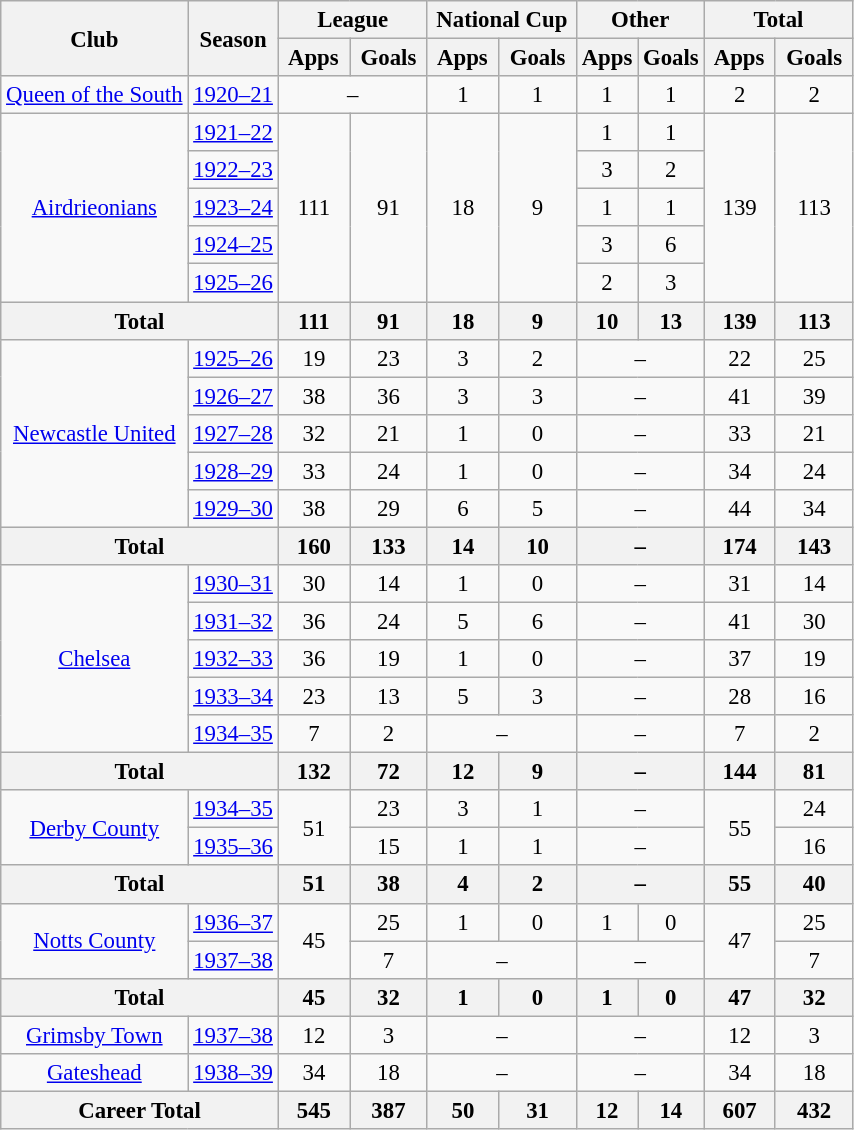<table class="wikitable" style="font-size:95%; text-align:center">
<tr>
<th rowspan="2">Club</th>
<th rowspan="2">Season</th>
<th colspan="2">League</th>
<th colspan="2">National Cup</th>
<th colspan="2">Other</th>
<th colspan="2">Total</th>
</tr>
<tr>
<th> Apps </th>
<th> Goals </th>
<th> Apps </th>
<th> Goals </th>
<th>Apps</th>
<th>Goals</th>
<th> Apps </th>
<th> Goals </th>
</tr>
<tr>
<td><a href='#'>Queen of the South</a></td>
<td><a href='#'>1920–21</a></td>
<td colspan = "2">–</td>
<td>1</td>
<td>1</td>
<td>1</td>
<td>1</td>
<td>2</td>
<td>2</td>
</tr>
<tr>
<td rowspan = "5"><a href='#'>Airdrieonians</a></td>
<td><a href='#'>1921–22</a></td>
<td rowspan = "5">111</td>
<td rowspan = "5">91</td>
<td rowspan = "5">18</td>
<td rowspan = "5">9</td>
<td>1</td>
<td>1</td>
<td rowspan = "5">139</td>
<td rowspan = "5">113</td>
</tr>
<tr>
<td><a href='#'>1922–23</a></td>
<td>3</td>
<td>2</td>
</tr>
<tr>
<td><a href='#'>1923–24</a></td>
<td>1</td>
<td>1</td>
</tr>
<tr>
<td><a href='#'>1924–25</a></td>
<td>3</td>
<td>6</td>
</tr>
<tr>
<td><a href='#'>1925–26</a></td>
<td>2</td>
<td>3</td>
</tr>
<tr>
<th colspan="2">Total</th>
<th>111</th>
<th>91</th>
<th>18</th>
<th>9</th>
<th>10</th>
<th>13</th>
<th>139</th>
<th>113</th>
</tr>
<tr>
<td rowspan="5"><a href='#'>Newcastle United</a></td>
<td><a href='#'>1925–26</a></td>
<td>19</td>
<td>23</td>
<td>3</td>
<td>2</td>
<td colspan = "2">–</td>
<td>22</td>
<td>25</td>
</tr>
<tr>
<td><a href='#'>1926–27</a></td>
<td>38</td>
<td>36</td>
<td>3</td>
<td>3</td>
<td colspan = "2">–</td>
<td>41</td>
<td>39</td>
</tr>
<tr>
<td><a href='#'>1927–28</a></td>
<td>32</td>
<td>21</td>
<td>1</td>
<td>0</td>
<td colspan = "2">–</td>
<td>33</td>
<td>21</td>
</tr>
<tr>
<td><a href='#'>1928–29</a></td>
<td>33</td>
<td>24</td>
<td>1</td>
<td>0</td>
<td colspan = "2">–</td>
<td>34</td>
<td>24</td>
</tr>
<tr>
<td><a href='#'>1929–30</a></td>
<td>38</td>
<td>29</td>
<td>6</td>
<td>5</td>
<td colspan = "2">–</td>
<td>44</td>
<td>34</td>
</tr>
<tr>
<th colspan="2">Total</th>
<th>160</th>
<th>133</th>
<th>14</th>
<th>10</th>
<th colspan = "2">–</th>
<th>174</th>
<th>143</th>
</tr>
<tr>
<td rowspan="5"><a href='#'>Chelsea</a></td>
<td><a href='#'>1930–31</a></td>
<td>30</td>
<td>14</td>
<td>1</td>
<td>0</td>
<td colspan = "2">–</td>
<td>31</td>
<td>14</td>
</tr>
<tr>
<td><a href='#'>1931–32</a></td>
<td>36</td>
<td>24</td>
<td>5</td>
<td>6</td>
<td colspan = "2">–</td>
<td>41</td>
<td>30</td>
</tr>
<tr>
<td><a href='#'>1932–33</a></td>
<td>36</td>
<td>19</td>
<td>1</td>
<td>0</td>
<td colspan = "2">–</td>
<td>37</td>
<td>19</td>
</tr>
<tr>
<td><a href='#'>1933–34</a></td>
<td>23</td>
<td>13</td>
<td>5</td>
<td>3</td>
<td colspan = "2">–</td>
<td>28</td>
<td>16</td>
</tr>
<tr>
<td><a href='#'>1934–35</a></td>
<td>7</td>
<td>2</td>
<td colspan = "2">–</td>
<td colspan = "2">–</td>
<td>7</td>
<td>2</td>
</tr>
<tr>
<th colspan="2">Total</th>
<th>132</th>
<th>72</th>
<th>12</th>
<th>9</th>
<th colspan = "2">–</th>
<th>144</th>
<th>81</th>
</tr>
<tr>
<td rowspan="2"><a href='#'>Derby County</a></td>
<td><a href='#'>1934–35</a></td>
<td rowspan = "2">51</td>
<td>23</td>
<td>3</td>
<td>1</td>
<td colspan = "2">–</td>
<td rowspan = "2">55</td>
<td>24</td>
</tr>
<tr>
<td><a href='#'>1935–36</a></td>
<td>15</td>
<td>1</td>
<td>1</td>
<td colspan = "2">–</td>
<td>16</td>
</tr>
<tr>
<th colspan="2">Total</th>
<th>51</th>
<th>38</th>
<th>4</th>
<th>2</th>
<th colspan = "2">–</th>
<th>55</th>
<th>40</th>
</tr>
<tr>
<td rowspan="2"><a href='#'>Notts County</a></td>
<td><a href='#'>1936–37</a></td>
<td rowspan = "2">45</td>
<td>25</td>
<td>1</td>
<td>0</td>
<td>1</td>
<td>0</td>
<td rowspan = "2">47</td>
<td>25</td>
</tr>
<tr>
<td><a href='#'>1937–38</a></td>
<td>7</td>
<td colspan = "2">–</td>
<td colspan = "2">–</td>
<td>7</td>
</tr>
<tr>
<th colspan="2">Total</th>
<th>45</th>
<th>32</th>
<th>1</th>
<th>0</th>
<th>1</th>
<th>0</th>
<th>47</th>
<th>32</th>
</tr>
<tr>
<td><a href='#'>Grimsby Town</a></td>
<td><a href='#'>1937–38</a></td>
<td>12</td>
<td>3</td>
<td colspan = "2">–</td>
<td colspan = "2">–</td>
<td>12</td>
<td>3</td>
</tr>
<tr>
<td><a href='#'>Gateshead</a></td>
<td><a href='#'>1938–39</a></td>
<td>34</td>
<td>18</td>
<td colspan = "2">–</td>
<td colspan = "2">–</td>
<td>34</td>
<td>18</td>
</tr>
<tr>
<th colspan="2">Career Total</th>
<th>545</th>
<th>387</th>
<th>50</th>
<th>31</th>
<th>12</th>
<th>14</th>
<th>607</th>
<th>432</th>
</tr>
</table>
